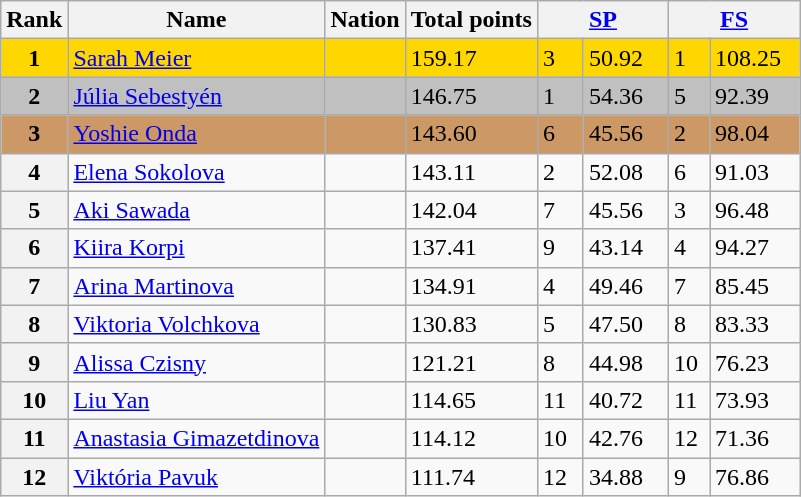<table class="wikitable">
<tr>
<th>Rank</th>
<th>Name</th>
<th>Nation</th>
<th>Total points</th>
<th colspan="2" width="80px"><a href='#'>SP</a></th>
<th colspan="2" width="80px"><a href='#'>FS</a></th>
</tr>
<tr bgcolor="gold">
<td align="center"><strong>1</strong></td>
<td><a href='#'>Sarah Meier</a></td>
<td></td>
<td>159.17</td>
<td>3</td>
<td>50.92</td>
<td>1</td>
<td>108.25</td>
</tr>
<tr bgcolor="silver">
<td align="center"><strong>2</strong></td>
<td><a href='#'>Júlia Sebestyén</a></td>
<td></td>
<td>146.75</td>
<td>1</td>
<td>54.36</td>
<td>5</td>
<td>92.39</td>
</tr>
<tr bgcolor="cc9966">
<td align="center"><strong>3</strong></td>
<td><a href='#'>Yoshie Onda</a></td>
<td></td>
<td>143.60</td>
<td>6</td>
<td>45.56</td>
<td>2</td>
<td>98.04</td>
</tr>
<tr>
<th>4</th>
<td><a href='#'>Elena Sokolova</a></td>
<td></td>
<td>143.11</td>
<td>2</td>
<td>52.08</td>
<td>6</td>
<td>91.03</td>
</tr>
<tr>
<th>5</th>
<td><a href='#'>Aki Sawada</a></td>
<td></td>
<td>142.04</td>
<td>7</td>
<td>45.56</td>
<td>3</td>
<td>96.48</td>
</tr>
<tr>
<th>6</th>
<td><a href='#'>Kiira Korpi</a></td>
<td></td>
<td>137.41</td>
<td>9</td>
<td>43.14</td>
<td>4</td>
<td>94.27</td>
</tr>
<tr>
<th>7</th>
<td><a href='#'>Arina Martinova</a></td>
<td></td>
<td>134.91</td>
<td>4</td>
<td>49.46</td>
<td>7</td>
<td>85.45</td>
</tr>
<tr>
<th>8</th>
<td><a href='#'>Viktoria Volchkova</a></td>
<td></td>
<td>130.83</td>
<td>5</td>
<td>47.50</td>
<td>8</td>
<td>83.33</td>
</tr>
<tr>
<th>9</th>
<td><a href='#'>Alissa Czisny</a></td>
<td></td>
<td>121.21</td>
<td>8</td>
<td>44.98</td>
<td>10</td>
<td>76.23</td>
</tr>
<tr>
<th>10</th>
<td><a href='#'>Liu Yan</a></td>
<td></td>
<td>114.65</td>
<td>11</td>
<td>40.72</td>
<td>11</td>
<td>73.93</td>
</tr>
<tr>
<th>11</th>
<td><a href='#'>Anastasia Gimazetdinova</a></td>
<td></td>
<td>114.12</td>
<td>10</td>
<td>42.76</td>
<td>12</td>
<td>71.36</td>
</tr>
<tr>
<th>12</th>
<td><a href='#'>Viktória Pavuk</a></td>
<td></td>
<td>111.74</td>
<td>12</td>
<td>34.88</td>
<td>9</td>
<td>76.86</td>
</tr>
</table>
